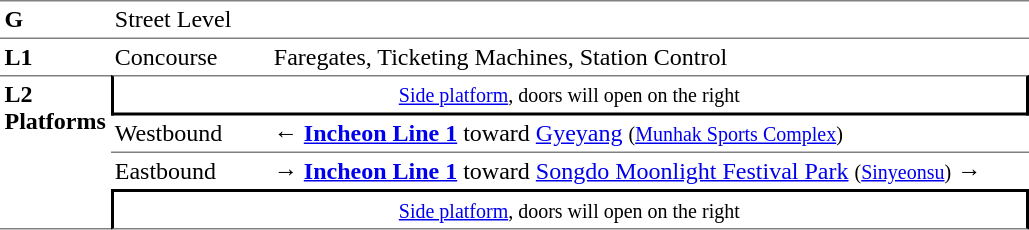<table table border=0 cellspacing=0 cellpadding=3>
<tr>
<td style="border-top:solid 1px gray;border-bottom:solid 1px gray;" width=50 valign=top><strong>G</strong></td>
<td style="border-top:solid 1px gray;border-bottom:solid 1px gray;" width=100 valign=top>Street Level</td>
<td style="border-top:solid 1px gray;border-bottom:solid 1px gray;" width=400 valign=top></td>
</tr>
<tr>
<td style="border-bottom:solid 0 gray;" width=50 valign=top><strong>L1</strong></td>
<td style="border-bottom:solid 0 gray;" width=100 valign=top>Concourse</td>
<td style="border-bottom:solid 0 gray;" width=500 valign=top>Faregates, Ticketing Machines, Station Control</td>
</tr>
<tr>
<td style="border-top:solid 1px gray;border-bottom:solid 1px gray;" rowspan=4 valign=top><strong>L2<br>Platforms</strong></td>
<td style="border-top:solid 1px gray;border-right:solid 2px black;border-left:solid 2px black;border-bottom:solid 2px black;text-align:center;" colspan=2><small><a href='#'>Side platform</a>, doors will open on the right</small></td>
</tr>
<tr>
<td style="border-bottom:solid 1px gray;">Westbound</td>
<td style="border-bottom:solid 1px gray;">← <a href='#'><span><strong>Incheon Line 1</strong></span></a> toward <a href='#'>Gyeyang</a> <small>(<a href='#'>Munhak Sports Complex</a>)</small></td>
</tr>
<tr>
<td>Eastbound</td>
<td><span>→</span> <a href='#'><span><strong>Incheon Line 1</strong></span></a> toward <a href='#'>Songdo Moonlight Festival Park</a> <small>(<a href='#'>Sinyeonsu</a>)</small> →</td>
</tr>
<tr>
<td style="border-top:solid 2px black;border-right:solid 2px black;border-left:solid 2px black;border-bottom:solid 1px gray;text-align:center;" colspan=2><small><a href='#'>Side platform</a>, doors will open on the right</small></td>
</tr>
</table>
